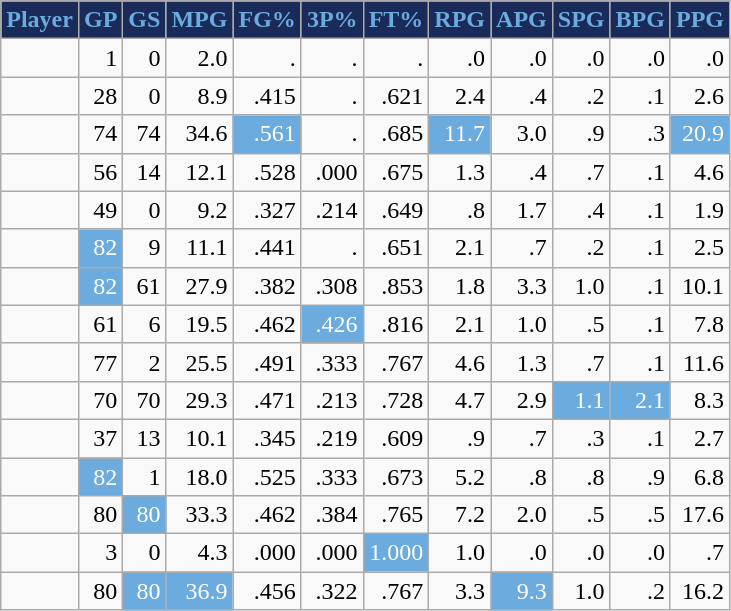<table class="wikitable sortable" style="text-align:right;">
<tr>
<th style="background:#1A2B5A; color:#6BABDD">Player</th>
<th style="background:#1A2B5A; color:#6BABDD">GP</th>
<th style="background:#1A2B5A; color:#6BABDD">GS</th>
<th style="background:#1A2B5A; color:#6BABDD">MPG</th>
<th style="background:#1A2B5A; color:#6BABDD">FG%</th>
<th style="background:#1A2B5A; color:#6BABDD">3P%</th>
<th style="background:#1A2B5A; color:#6BABDD">FT%</th>
<th style="background:#1A2B5A; color:#6BABDD">RPG</th>
<th style="background:#1A2B5A; color:#6BABDD">APG</th>
<th style="background:#1A2B5A; color:#6BABDD">SPG</th>
<th style="background:#1A2B5A; color:#6BABDD">BPG</th>
<th style="background:#1A2B5A; color:#6BABDD">PPG</th>
</tr>
<tr>
<td></td>
<td>1</td>
<td>0</td>
<td>2.0</td>
<td>.</td>
<td>.</td>
<td>.</td>
<td>.0</td>
<td>.0</td>
<td>.0</td>
<td>.0</td>
<td>.0</td>
</tr>
<tr>
<td></td>
<td>28</td>
<td>0</td>
<td>8.9</td>
<td>.415</td>
<td>.</td>
<td>.621</td>
<td>2.4</td>
<td>.4</td>
<td>.2</td>
<td>.1</td>
<td>2.6</td>
</tr>
<tr>
<td></td>
<td>74</td>
<td>74</td>
<td>34.6</td>
<td style="background-color:#6BABDD;color:#FFFFFF">.561</td>
<td>.</td>
<td>.685</td>
<td style="background-color:#6BABDD;color:#FFFFFF">11.7</td>
<td>3.0</td>
<td>.9</td>
<td>.3</td>
<td style="background-color:#6BABDD;color:#FFFFFF">20.9</td>
</tr>
<tr>
<td></td>
<td>56</td>
<td>14</td>
<td>12.1</td>
<td>.528</td>
<td>.000</td>
<td>.675</td>
<td>1.3</td>
<td>.4</td>
<td>.7</td>
<td>.1</td>
<td>4.6</td>
</tr>
<tr>
<td></td>
<td>49</td>
<td>0</td>
<td>9.2</td>
<td>.327</td>
<td>.214</td>
<td>.649</td>
<td>.8</td>
<td>1.7</td>
<td>.4</td>
<td>.1</td>
<td>1.9</td>
</tr>
<tr>
<td></td>
<td style="background-color:#6BABDD;color:#FFFFFF">82</td>
<td>9</td>
<td>11.1</td>
<td>.441</td>
<td>.</td>
<td>.651</td>
<td>2.1</td>
<td>.7</td>
<td>.2</td>
<td>.1</td>
<td>2.5</td>
</tr>
<tr>
<td></td>
<td style="background-color:#6BABDD;color:#FFFFFF">82</td>
<td>61</td>
<td>27.9</td>
<td>.382</td>
<td>.308</td>
<td>.853</td>
<td>1.8</td>
<td>3.3</td>
<td>1.0</td>
<td>.1</td>
<td>10.1</td>
</tr>
<tr>
<td></td>
<td>61</td>
<td>6</td>
<td>19.5</td>
<td>.462</td>
<td style="background-color:#6BABDD;color:#FFFFFF">.426</td>
<td>.816</td>
<td>2.1</td>
<td>1.0</td>
<td>.5</td>
<td>.1</td>
<td>7.8</td>
</tr>
<tr>
<td></td>
<td>77</td>
<td>2</td>
<td>25.5</td>
<td>.491</td>
<td>.333</td>
<td>.767</td>
<td>4.6</td>
<td>1.3</td>
<td>.7</td>
<td>.1</td>
<td>11.6</td>
</tr>
<tr>
<td></td>
<td>70</td>
<td>70</td>
<td>29.3</td>
<td>.471</td>
<td>.213</td>
<td>.728</td>
<td>4.7</td>
<td>2.9</td>
<td style="background-color:#6BABDD;color:#FFFFFF">1.1</td>
<td style="background-color:#6BABDD;color:#FFFFFF">2.1</td>
<td>8.3</td>
</tr>
<tr>
<td></td>
<td>37</td>
<td>13</td>
<td>10.1</td>
<td>.345</td>
<td>.219</td>
<td>.609</td>
<td>.9</td>
<td>.7</td>
<td>.3</td>
<td>.1</td>
<td>2.7</td>
</tr>
<tr>
<td></td>
<td style="background-color:#6BABDD;color:#FFFFFF">82</td>
<td>1</td>
<td>18.0</td>
<td>.525</td>
<td>.333</td>
<td>.673</td>
<td>5.2</td>
<td>.8</td>
<td>.8</td>
<td>.9</td>
<td>6.8</td>
</tr>
<tr>
<td></td>
<td>80</td>
<td style="background-color:#6BABDD;color:#FFFFFF">80</td>
<td>33.3</td>
<td>.462</td>
<td>.384</td>
<td>.765</td>
<td>7.2</td>
<td>2.0</td>
<td>.5</td>
<td>.5</td>
<td>17.6</td>
</tr>
<tr>
<td></td>
<td>3</td>
<td>0</td>
<td>4.3</td>
<td>.000</td>
<td>.000</td>
<td style="background-color:#6BABDD;color:#FFFFFF">1.000</td>
<td>1.0</td>
<td>.0</td>
<td>.0</td>
<td>.0</td>
<td>.7</td>
</tr>
<tr>
<td></td>
<td>80</td>
<td style="background-color:#6BABDD;color:#FFFFFF">80</td>
<td style="background-color:#6BABDD;color:#FFFFFF">36.9</td>
<td>.456</td>
<td>.322</td>
<td>.767</td>
<td>3.3</td>
<td style="background-color:#6BABDD;color:#FFFFFF">9.3</td>
<td>1.0</td>
<td>.2</td>
<td>16.2</td>
</tr>
</table>
